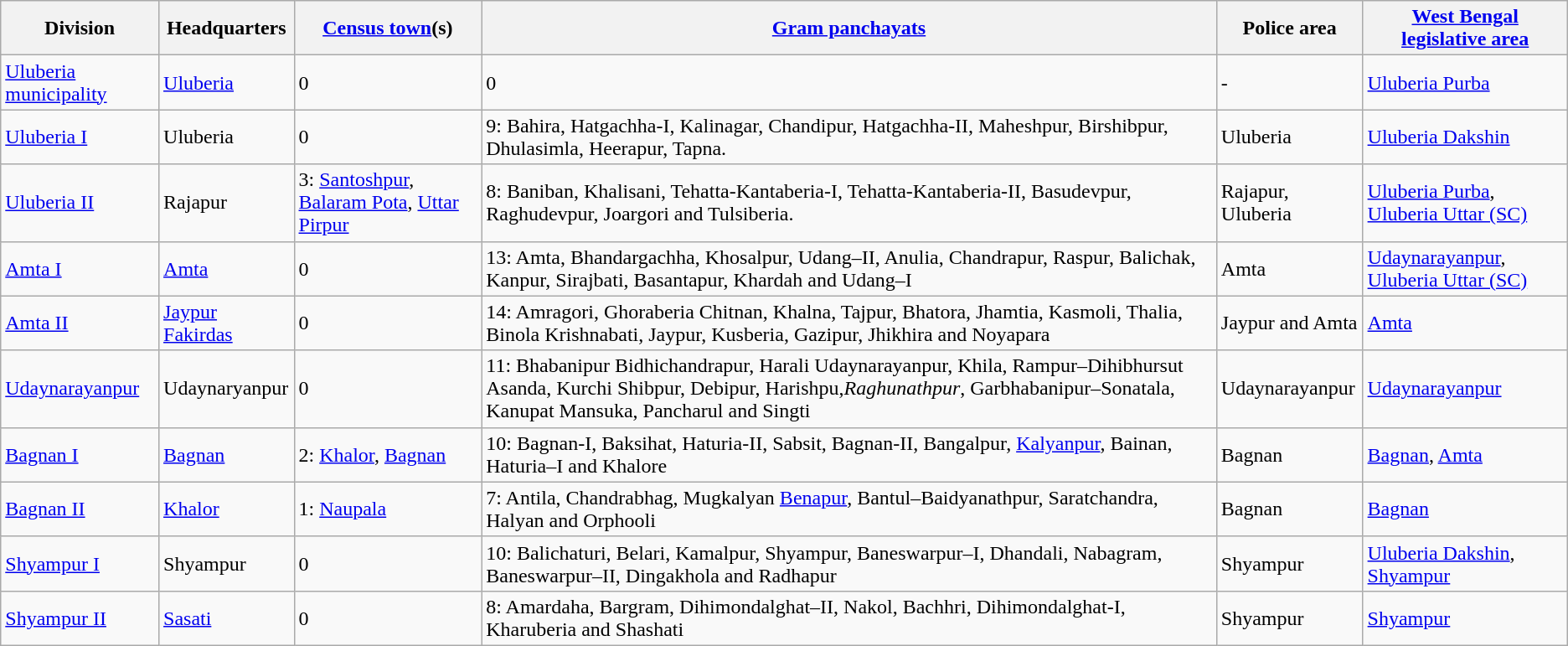<table class="wikitable sortable">
<tr>
<th>Division</th>
<th>Headquarters</th>
<th><a href='#'>Census town</a>(s)</th>
<th data-sort-type="number"><a href='#'>Gram panchayats</a></th>
<th>Police area</th>
<th><a href='#'>West Bengal legislative area</a></th>
</tr>
<tr>
<td><a href='#'>Uluberia municipality</a></td>
<td><a href='#'>Uluberia</a></td>
<td>0</td>
<td>0</td>
<td>-</td>
<td><a href='#'>Uluberia Purba</a></td>
</tr>
<tr>
<td><a href='#'>Uluberia I</a></td>
<td>Uluberia</td>
<td>0</td>
<td>9: Bahira, Hatgachha-I, Kalinagar, Chandipur, Hatgachha-II, Maheshpur, Birshibpur, Dhulasimla, Heerapur, Tapna.</td>
<td>Uluberia</td>
<td><a href='#'>Uluberia Dakshin</a></td>
</tr>
<tr>
<td><a href='#'>Uluberia II</a></td>
<td>Rajapur</td>
<td>3: <a href='#'>Santoshpur</a>, <a href='#'>Balaram Pota</a>, <a href='#'>Uttar Pirpur</a></td>
<td>8: Baniban, Khalisani, Tehatta-Kantaberia-I, Tehatta-Kantaberia-II, Basudevpur, Raghudevpur, Joargori and Tulsiberia.</td>
<td>Rajapur, Uluberia</td>
<td><a href='#'>Uluberia Purba</a>, <a href='#'>Uluberia Uttar (SC)</a></td>
</tr>
<tr>
<td><a href='#'>Amta I</a></td>
<td><a href='#'>Amta</a></td>
<td>0</td>
<td>13: Amta, Bhandargachha, Khosalpur, Udang–II, Anulia, Chandrapur, Raspur, Balichak, Kanpur, Sirajbati, Basantapur, Khardah and Udang–I</td>
<td>Amta</td>
<td><a href='#'>Udaynarayanpur</a>, <a href='#'>Uluberia Uttar (SC)</a></td>
</tr>
<tr>
<td><a href='#'>Amta II</a></td>
<td><a href='#'>Jaypur Fakirdas</a></td>
<td>0</td>
<td>14: Amragori, Ghoraberia Chitnan, Khalna, Tajpur, Bhatora, Jhamtia, Kasmoli, Thalia, Binola Krishnabati, Jaypur, Kusberia, Gazipur, Jhikhira and Noyapara</td>
<td>Jaypur and Amta</td>
<td><a href='#'>Amta</a></td>
</tr>
<tr>
<td><a href='#'>Udaynarayanpur</a></td>
<td>Udaynaryanpur</td>
<td>0</td>
<td>11: Bhabanipur Bidhichandrapur, Harali Udaynarayanpur, Khila, Rampur–Dihibhursut Asanda, Kurchi Shibpur, Debipur, Harishpu,<em>Raghunathpur</em>, Garbhabanipur–Sonatala, Kanupat Mansuka, Pancharul and Singti</td>
<td>Udaynarayanpur</td>
<td><a href='#'>Udaynarayanpur</a></td>
</tr>
<tr>
<td><a href='#'>Bagnan I</a></td>
<td><a href='#'>Bagnan</a></td>
<td>2: <a href='#'>Khalor</a>, <a href='#'>Bagnan</a></td>
<td>10: Bagnan-I, Baksihat, Haturia-II, Sabsit, Bagnan-II, Bangalpur, <a href='#'>Kalyanpur</a>, Bainan, Haturia–I and Khalore</td>
<td>Bagnan</td>
<td><a href='#'>Bagnan</a>, <a href='#'>Amta</a></td>
</tr>
<tr>
<td><a href='#'>Bagnan II</a></td>
<td><a href='#'>Khalor</a></td>
<td>1: <a href='#'>Naupala</a></td>
<td>7: Antila, Chandrabhag, Mugkalyan <a href='#'>Benapur</a>, Bantul–Baidyanathpur, Saratchandra, Halyan and Orphooli</td>
<td>Bagnan</td>
<td><a href='#'>Bagnan</a></td>
</tr>
<tr>
<td><a href='#'>Shyampur I</a></td>
<td>Shyampur</td>
<td>0</td>
<td>10: Balichaturi, Belari, Kamalpur, Shyampur, Baneswarpur–I, Dhandali, Nabagram, Baneswarpur–II, Dingakhola and Radhapur</td>
<td>Shyampur</td>
<td><a href='#'>Uluberia Dakshin</a>, <a href='#'>Shyampur</a></td>
</tr>
<tr>
<td><a href='#'>Shyampur II</a></td>
<td><a href='#'>Sasati</a></td>
<td>0</td>
<td>8: Amardaha, Bargram, Dihimondalghat–II, Nakol, Bachhri, Dihimondalghat-I, Kharuberia and Shashati</td>
<td>Shyampur</td>
<td><a href='#'>Shyampur</a></td>
</tr>
</table>
